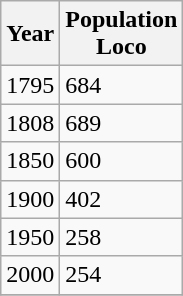<table class="wikitable">
<tr>
<th>Year</th>
<th>Population <br>Loco</th>
</tr>
<tr>
<td>1795</td>
<td>684</td>
</tr>
<tr>
<td>1808</td>
<td>689</td>
</tr>
<tr>
<td>1850</td>
<td>600</td>
</tr>
<tr>
<td>1900</td>
<td>402</td>
</tr>
<tr>
<td>1950</td>
<td>258</td>
</tr>
<tr>
<td>2000</td>
<td>254</td>
</tr>
<tr>
</tr>
</table>
